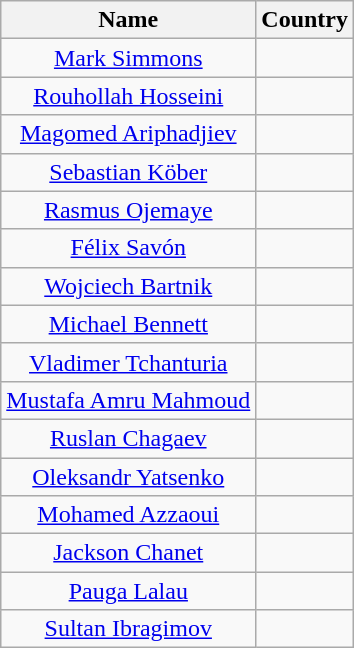<table class="wikitable sortable  mw-collapsible mw-collapsed" style="text-align:center">
<tr>
<th>Name</th>
<th>Country</th>
</tr>
<tr>
<td><a href='#'>Mark Simmons</a></td>
<td></td>
</tr>
<tr>
<td><a href='#'>Rouhollah Hosseini</a></td>
<td></td>
</tr>
<tr>
<td><a href='#'>Magomed Ariphadjiev</a></td>
<td></td>
</tr>
<tr>
<td><a href='#'>Sebastian Köber</a></td>
<td></td>
</tr>
<tr>
<td><a href='#'>Rasmus Ojemaye</a></td>
<td></td>
</tr>
<tr>
<td><a href='#'>Félix Savón</a></td>
<td></td>
</tr>
<tr>
<td><a href='#'>Wojciech Bartnik</a></td>
<td></td>
</tr>
<tr>
<td><a href='#'>Michael Bennett</a></td>
<td></td>
</tr>
<tr>
<td><a href='#'>Vladimer Tchanturia</a></td>
<td></td>
</tr>
<tr>
<td><a href='#'>Mustafa Amru Mahmoud</a></td>
<td></td>
</tr>
<tr>
<td><a href='#'>Ruslan Chagaev</a></td>
<td></td>
</tr>
<tr>
<td><a href='#'>Oleksandr Yatsenko</a></td>
<td></td>
</tr>
<tr>
<td><a href='#'>Mohamed Azzaoui</a></td>
<td></td>
</tr>
<tr>
<td><a href='#'>Jackson Chanet</a></td>
<td></td>
</tr>
<tr>
<td><a href='#'>Pauga Lalau</a></td>
<td></td>
</tr>
<tr>
<td><a href='#'>Sultan Ibragimov</a></td>
<td></td>
</tr>
</table>
